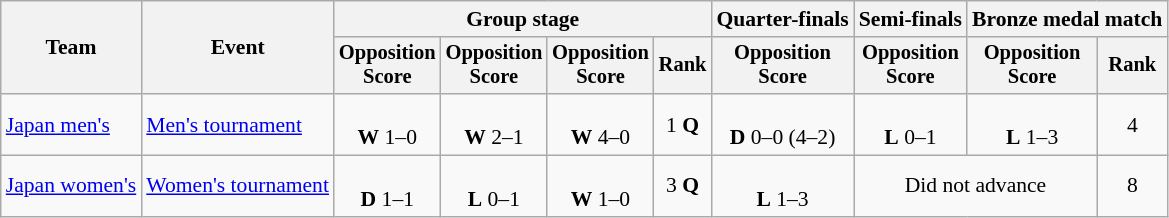<table class="wikitable" style="font-size:90%">
<tr>
<th rowspan=2>Team</th>
<th rowspan=2>Event</th>
<th colspan=4>Group stage</th>
<th>Quarter-finals</th>
<th>Semi-finals</th>
<th colspan=2>Bronze medal match</th>
</tr>
<tr style="font-size:95%">
<th>Opposition<br>Score</th>
<th>Opposition<br>Score</th>
<th>Opposition<br>Score</th>
<th>Rank</th>
<th>Opposition<br>Score</th>
<th>Opposition<br>Score</th>
<th>Opposition<br>Score</th>
<th>Rank</th>
</tr>
<tr align=center>
<td align=left><a href='#'>Japan men's</a></td>
<td align=left><a href='#'>Men's tournament</a></td>
<td><br><strong>W</strong> 1–0</td>
<td><br><strong>W</strong> 2–1</td>
<td><br><strong>W</strong> 4–0</td>
<td>1 <strong>Q</strong></td>
<td><br><strong>D</strong> 0–0 (4–2)</td>
<td><br><strong>L</strong> 0–1</td>
<td><br><strong>L</strong> 1–3</td>
<td>4</td>
</tr>
<tr align=center>
<td align=left><a href='#'>Japan women's</a></td>
<td align=left><a href='#'>Women's tournament</a></td>
<td><br><strong>D</strong> 1–1</td>
<td><br><strong>L</strong> 0–1</td>
<td><br><strong>W</strong> 1–0</td>
<td>3 <strong>Q</strong></td>
<td><br><strong>L</strong> 1–3</td>
<td colspan=2>Did not advance</td>
<td>8</td>
</tr>
</table>
